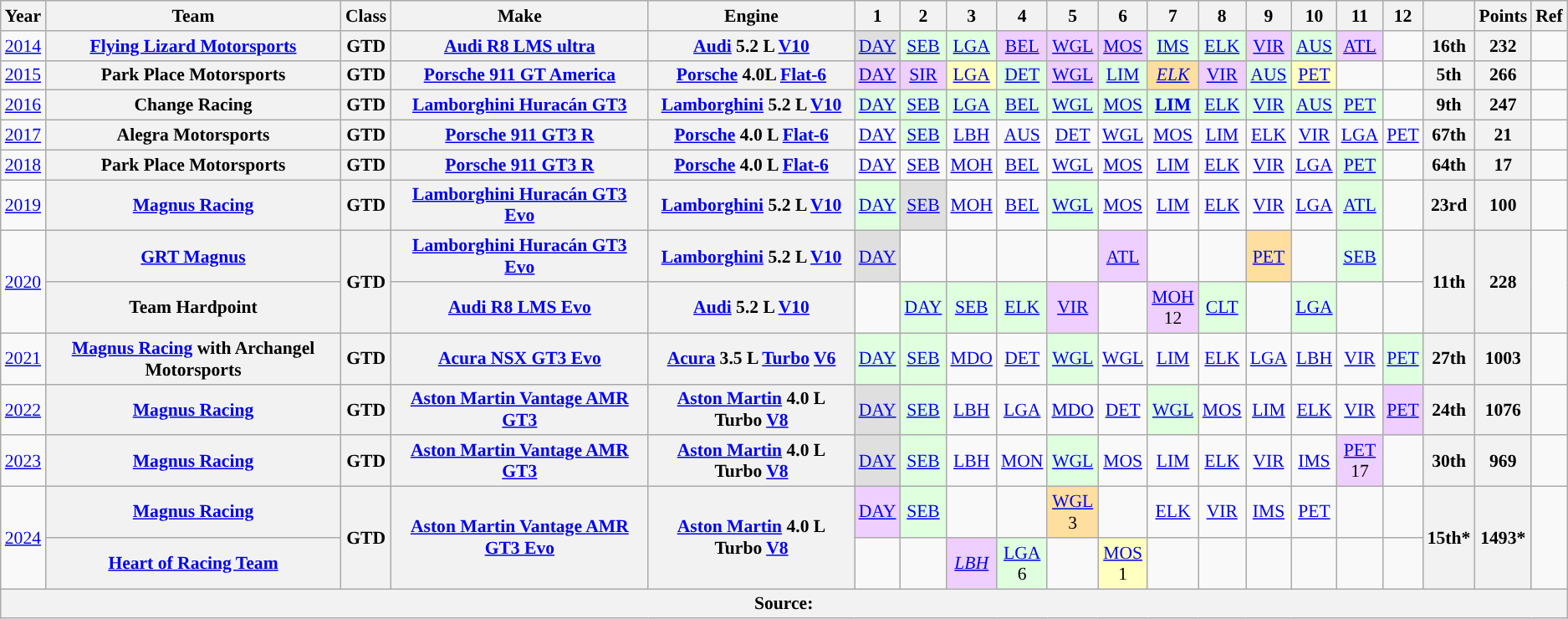<table class="wikitable" style="text-align:center; font-size:90%">
<tr>
<th>Year</th>
<th>Team</th>
<th>Class</th>
<th>Make</th>
<th>Engine</th>
<th>1</th>
<th>2</th>
<th>3</th>
<th>4</th>
<th>5</th>
<th>6</th>
<th>7</th>
<th>8</th>
<th>9</th>
<th>10</th>
<th>11</th>
<th>12</th>
<th></th>
<th>Points</th>
<th>Ref</th>
</tr>
<tr>
<td><a href='#'>2014</a></td>
<th><a href='#'>Flying Lizard Motorsports</a></th>
<th>GTD</th>
<th><a href='#'>Audi R8 LMS ultra</a></th>
<th><a href='#'>Audi</a> 5.2 L <a href='#'>V10</a></th>
<td style="background:#dfdfdf;"><a href='#'>DAY</a><br></td>
<td style="background:#DFFFDF;"><a href='#'>SEB</a><br></td>
<td style="background:#dfffdf;"><a href='#'>LGA</a><br></td>
<td style="background:#efcfff;"><a href='#'>BEL</a><br></td>
<td style="background:#efcfff;"><a href='#'>WGL</a><br></td>
<td style="background:#efcfff;"><a href='#'>MOS</a><br></td>
<td style="background:#dfffdf;"><a href='#'>IMS</a><br></td>
<td style="background:#dfffdf;"><a href='#'>ELK</a><br></td>
<td style="background:#efcfff;"><a href='#'>VIR</a><br></td>
<td style="background:#dfffdf;"><a href='#'>AUS</a><br></td>
<td style="background:#efcfff;"><a href='#'>ATL</a><br></td>
<td></td>
<th>16th</th>
<th>232</th>
<td></td>
</tr>
<tr>
<td><a href='#'>2015</a></td>
<th>Park Place Motorsports</th>
<th>GTD</th>
<th><a href='#'>Porsche 911 GT America</a></th>
<th><a href='#'>Porsche</a> 4.0L <a href='#'>Flat-6</a></th>
<td style="background:#efcfff;"><a href='#'>DAY</a><br></td>
<td style="background:#efcfff;"><a href='#'>SIR</a><br></td>
<td style="background:#ffffbf;"><a href='#'>LGA</a><br></td>
<td style="background:#dfffdf;"><a href='#'>DET</a><br></td>
<td style="background:#efcfff;"><a href='#'>WGL</a><br></td>
<td style="background:#dfffdf;"><a href='#'>LIM</a><br></td>
<td style="background:#ffdf9f;"><em><a href='#'>ELK</a><br></em></td>
<td style="background:#efcfff;"><a href='#'>VIR</a><br></td>
<td style="background:#dfffdf;"><a href='#'>AUS</a><br></td>
<td style="background:#ffffbf;"><a href='#'>PET</a><br></td>
<td></td>
<td></td>
<th>5th</th>
<th>266</th>
<td></td>
</tr>
<tr>
<td><a href='#'>2016</a></td>
<th>Change Racing</th>
<th>GTD</th>
<th><a href='#'>Lamborghini Huracán GT3</a></th>
<th><a href='#'>Lamborghini</a> 5.2 L <a href='#'>V10</a></th>
<td style="background:#DFFFDF;"><a href='#'>DAY</a><br></td>
<td style="background:#DFFFDF;"><a href='#'>SEB</a><br></td>
<td style="background:#DFFFDF;"><a href='#'>LGA</a><br></td>
<td style="background:#DFFFDF;"><a href='#'>BEL</a><br></td>
<td style="background:#DFFFDF;"><a href='#'>WGL</a><br></td>
<td style="background:#DFFFDF;"><a href='#'>MOS</a><br></td>
<td style="background:#DFFFDF;"><strong><a href='#'>LIM</a></strong><br></td>
<td style="background:#DFFFDF;"><a href='#'>ELK</a><br></td>
<td style="background:#DFFFDF;"><a href='#'>VIR</a><br></td>
<td style="background:#DFFFDF;"><a href='#'>AUS</a><br></td>
<td style="background:#DFFFDF;"><a href='#'>PET</a><br></td>
<td></td>
<th>9th</th>
<th>247</th>
<td></td>
</tr>
<tr>
<td><a href='#'>2017</a></td>
<th>Alegra Motorsports</th>
<th>GTD</th>
<th><a href='#'>Porsche 911 GT3 R</a></th>
<th><a href='#'>Porsche</a> 4.0 L <a href='#'>Flat-6</a></th>
<td><a href='#'>DAY</a></td>
<td style="background:#DFFFDF;"><a href='#'>SEB</a><br></td>
<td><a href='#'>LBH</a></td>
<td><a href='#'>AUS</a></td>
<td><a href='#'>DET</a></td>
<td><a href='#'>WGL</a></td>
<td><a href='#'>MOS</a></td>
<td><a href='#'>LIM</a></td>
<td><a href='#'>ELK</a></td>
<td><a href='#'>VIR</a></td>
<td><a href='#'>LGA</a></td>
<td><a href='#'>PET</a></td>
<th>67th</th>
<th>21</th>
<td></td>
</tr>
<tr>
<td><a href='#'>2018</a></td>
<th>Park Place Motorsports</th>
<th>GTD</th>
<th><a href='#'>Porsche 911 GT3 R</a></th>
<th><a href='#'>Porsche</a> 4.0 L <a href='#'>Flat-6</a></th>
<td><a href='#'>DAY</a><br></td>
<td><a href='#'>SEB</a><br></td>
<td><a href='#'>MOH</a></td>
<td><a href='#'>BEL</a></td>
<td><a href='#'>WGL</a><br></td>
<td><a href='#'>MOS</a></td>
<td><a href='#'>LIM</a></td>
<td><a href='#'>ELK</a><br></td>
<td><a href='#'>VIR</a></td>
<td><a href='#'>LGA</a><br></td>
<td style="background:#dfffdf;"><a href='#'>PET</a><br></td>
<td></td>
<th>64th</th>
<th>17</th>
<td></td>
</tr>
<tr>
<td><a href='#'>2019</a></td>
<th><a href='#'>Magnus Racing</a></th>
<th>GTD</th>
<th><a href='#'>Lamborghini Huracán GT3 Evo</a></th>
<th><a href='#'>Lamborghini</a> 5.2 L <a href='#'>V10</a></th>
<td style="background:#dfffdf;"><a href='#'>DAY</a><br></td>
<td style="background:#dfdfdf;"><a href='#'>SEB</a><br></td>
<td><a href='#'>MOH</a><br></td>
<td><a href='#'>BEL</a><br></td>
<td style="background:#dfffdf;"><a href='#'>WGL</a><br></td>
<td><a href='#'>MOS</a><br></td>
<td><a href='#'>LIM</a><br></td>
<td><a href='#'>ELK</a><br></td>
<td><a href='#'>VIR</a><br></td>
<td><a href='#'>LGA</a><br></td>
<td style="background:#dfffdf;"><a href='#'>ATL</a><br></td>
<td></td>
<th style="background:#;">23rd</th>
<th style="background:#;">100</th>
<td></td>
</tr>
<tr>
<td rowspan=2><a href='#'>2020</a></td>
<th><a href='#'>GRT Magnus</a></th>
<th rowspan=2>GTD</th>
<th><a href='#'>Lamborghini Huracán GT3 Evo</a></th>
<th><a href='#'>Lamborghini</a> 5.2 L <a href='#'>V10</a></th>
<td style="background:#dfdfdf;"><a href='#'>DAY</a><br></td>
<td></td>
<td></td>
<td></td>
<td></td>
<td style="background:#efcfff;"><a href='#'>ATL</a><br></td>
<td></td>
<td></td>
<td style="background:#ffdf9f;"><a href='#'>PET</a><br></td>
<td></td>
<td style="background:#dfffdf;"><a href='#'>SEB</a><br></td>
<td></td>
<th rowspan=2>11th</th>
<th rowspan=2>228</th>
<td rowspan="2"></td>
</tr>
<tr>
<th>Team Hardpoint</th>
<th><a href='#'>Audi R8 LMS Evo</a></th>
<th><a href='#'>Audi</a> 5.2 L <a href='#'>V10</a></th>
<td></td>
<td style="background:#dfffdf;"><a href='#'>DAY</a><br></td>
<td style="background:#dfffdf;"><a href='#'>SEB</a><br></td>
<td style="background:#dfffdf;"><a href='#'>ELK</a><br></td>
<td style="background:#efcfff;"><a href='#'>VIR</a><br></td>
<td></td>
<td style="background:#efcfff;"><a href='#'>MOH</a><br>12</td>
<td style="background:#dfffdf;"><a href='#'>CLT</a><br></td>
<td></td>
<td style="background:#dfffdf;"><a href='#'>LGA</a><br></td>
<td></td>
<td></td>
</tr>
<tr>
<td><a href='#'>2021</a></td>
<th><a href='#'>Magnus Racing</a> with Archangel Motorsports</th>
<th>GTD</th>
<th><a href='#'>Acura NSX GT3 Evo</a></th>
<th><a href='#'>Acura</a> 3.5 L <a href='#'>Turbo</a> <a href='#'>V6</a></th>
<td style="background:#DFFFDF;"><a href='#'>DAY</a><br></td>
<td style="background:#dfffdf;"><a href='#'>SEB</a><br></td>
<td><a href='#'>MDO</a><br></td>
<td><a href='#'>DET</a></td>
<td style="background:#dfffdf;"><a href='#'>WGL</a><br></td>
<td><a href='#'>WGL</a></td>
<td><a href='#'>LIM</a><br></td>
<td><a href='#'>ELK</a><br></td>
<td><a href='#'>LGA</a><br></td>
<td><a href='#'>LBH</a><br></td>
<td><a href='#'>VIR</a></td>
<td style="background:#dfffdf;"><a href='#'>PET</a><br></td>
<th style="background:#;">27th</th>
<th style="background:#;">1003</th>
<td></td>
</tr>
<tr>
<td><a href='#'>2022</a></td>
<th><a href='#'>Magnus Racing</a></th>
<th>GTD</th>
<th><a href='#'>Aston Martin Vantage AMR GT3</a></th>
<th><a href='#'>Aston Martin</a> 4.0 L Turbo <a href='#'>V8</a></th>
<td style="background:#DFDFDF;"><a href='#'>DAY</a><br></td>
<td style="background:#DFFFDF;"><a href='#'>SEB</a><br></td>
<td><a href='#'>LBH</a></td>
<td><a href='#'>LGA</a></td>
<td><a href='#'>MDO</a></td>
<td><a href='#'>DET</a></td>
<td style="background:#DFFFDF;"><a href='#'>WGL</a><br></td>
<td style="background:"><a href='#'>MOS</a><br></td>
<td style="background:"><a href='#'>LIM</a><br></td>
<td style="background:"><a href='#'>ELK</a><br></td>
<td><a href='#'>VIR</a><br></td>
<td style="background:#efcfff;"><a href='#'>PET</a><br></td>
<th>24th</th>
<th>1076</th>
<td></td>
</tr>
<tr>
<td><a href='#'>2023</a></td>
<th><a href='#'>Magnus Racing</a></th>
<th>GTD</th>
<th><a href='#'>Aston Martin Vantage AMR GT3</a></th>
<th><a href='#'>Aston Martin</a> 4.0 L Turbo <a href='#'>V8</a></th>
<td style="background:#DFDFDF;"><a href='#'>DAY</a><br></td>
<td style="background:#DFFFDF;"><a href='#'>SEB</a><br></td>
<td><a href='#'>LBH</a><br></td>
<td><a href='#'>MON</a><br></td>
<td style="background:#DFFFDF;"><a href='#'>WGL</a><br></td>
<td><a href='#'>MOS</a><br></td>
<td><a href='#'>LIM</a><br></td>
<td><a href='#'>ELK</a><br></td>
<td><a href='#'>VIR</a><br></td>
<td><a href='#'>IMS</a></td>
<td style="background:#efcfff;"><a href='#'>PET</a><br>17</td>
<td></td>
<th>30th</th>
<th>969</th>
<td></td>
</tr>
<tr>
<td rowspan=2><a href='#'>2024</a></td>
<th><a href='#'>Magnus Racing</a></th>
<th rowspan=2>GTD</th>
<th rowspan=2><a href='#'>Aston Martin Vantage AMR GT3 Evo</a></th>
<th rowspan=2><a href='#'>Aston Martin</a> 4.0 L Turbo <a href='#'>V8</a></th>
<td style="background:#efcfff;"><a href='#'>DAY</a><br></td>
<td style="background:#dfffdf;"><a href='#'>SEB</a><br></td>
<td></td>
<td></td>
<td style="background:#FFDF9F;”"><a href='#'>WGL</a><br>3</td>
<td></td>
<td><a href='#'>ELK</a><br></td>
<td><a href='#'>VIR</a><br></td>
<td><a href='#'>IMS</a><br></td>
<td><a href='#'>PET</a><br></td>
<td></td>
<td></td>
<th rowspan=2>15th*</th>
<th rowspan=2>1493*</th>
<td rowspan="2"></td>
</tr>
<tr>
<th><a href='#'>Heart of Racing Team</a></th>
<td></td>
<td></td>
<td style="background:#efcfff;"><em><a href='#'>LBH</a></em><br></td>
<td style="background:#dfffdf;"><a href='#'>LGA</a><br>6</td>
<td></td>
<td style="background:#FFFFBF;”"><a href='#'>MOS</a><br>1</td>
<td></td>
<td></td>
<td></td>
<td></td>
<td></td>
<td></td>
</tr>
<tr>
<th colspan="20">Source:</th>
</tr>
</table>
